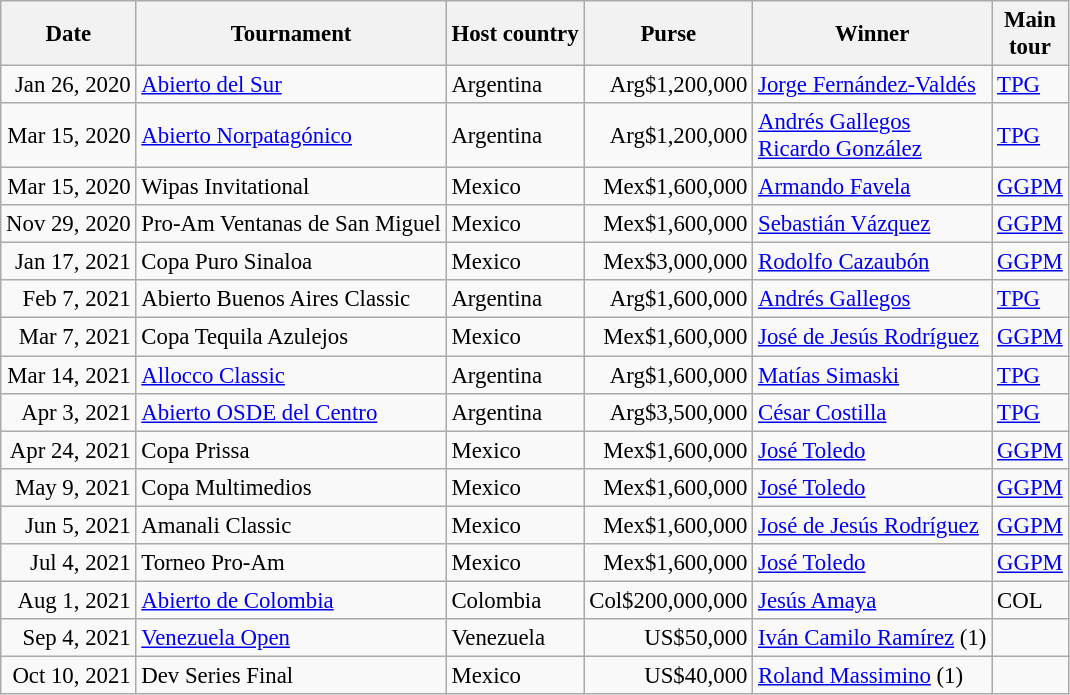<table class="wikitable" style="font-size:95%;">
<tr>
<th>Date</th>
<th>Tournament</th>
<th>Host country</th>
<th>Purse</th>
<th>Winner</th>
<th>Main<br>tour</th>
</tr>
<tr>
<td align=right>Jan 26, 2020</td>
<td><a href='#'>Abierto del Sur</a></td>
<td>Argentina</td>
<td align=right>Arg$1,200,000</td>
<td> <a href='#'>Jorge Fernández-Valdés</a></td>
<td><a href='#'>TPG</a></td>
</tr>
<tr>
<td align=right>Mar 15, 2020</td>
<td><a href='#'>Abierto Norpatagónico</a></td>
<td>Argentina</td>
<td align=right>Arg$1,200,000</td>
<td> <a href='#'>Andrés Gallegos</a><br> <a href='#'>Ricardo González</a></td>
<td><a href='#'>TPG</a></td>
</tr>
<tr>
<td align=right>Mar 15, 2020</td>
<td>Wipas Invitational</td>
<td>Mexico</td>
<td align=right>Mex$1,600,000</td>
<td> <a href='#'>Armando Favela</a></td>
<td><a href='#'>GGPM</a></td>
</tr>
<tr>
<td align=right>Nov 29, 2020</td>
<td>Pro-Am Ventanas de San Miguel</td>
<td>Mexico</td>
<td align=right>Mex$1,600,000</td>
<td> <a href='#'>Sebastián Vázquez</a></td>
<td><a href='#'>GGPM</a></td>
</tr>
<tr>
<td align=right>Jan 17, 2021</td>
<td>Copa Puro Sinaloa</td>
<td>Mexico</td>
<td align=right>Mex$3,000,000</td>
<td> <a href='#'>Rodolfo Cazaubón</a></td>
<td><a href='#'>GGPM</a></td>
</tr>
<tr>
<td align=right>Feb 7, 2021</td>
<td>Abierto Buenos Aires Classic</td>
<td>Argentina</td>
<td align=right>Arg$1,600,000</td>
<td> <a href='#'>Andrés Gallegos</a></td>
<td><a href='#'>TPG</a></td>
</tr>
<tr>
<td align=right>Mar 7, 2021</td>
<td>Copa Tequila Azulejos</td>
<td>Mexico</td>
<td align=right>Mex$1,600,000</td>
<td> <a href='#'>José de Jesús Rodríguez</a></td>
<td><a href='#'>GGPM</a></td>
</tr>
<tr>
<td align=right>Mar 14, 2021</td>
<td><a href='#'>Allocco Classic</a></td>
<td>Argentina</td>
<td align=right>Arg$1,600,000</td>
<td> <a href='#'>Matías Simaski</a></td>
<td><a href='#'>TPG</a></td>
</tr>
<tr>
<td align=right>Apr 3, 2021</td>
<td><a href='#'>Abierto OSDE del Centro</a></td>
<td>Argentina</td>
<td align=right>Arg$3,500,000</td>
<td> <a href='#'>César Costilla</a></td>
<td><a href='#'>TPG</a></td>
</tr>
<tr>
<td align=right>Apr 24, 2021</td>
<td>Copa Prissa</td>
<td>Mexico</td>
<td align=right>Mex$1,600,000</td>
<td> <a href='#'>José Toledo</a></td>
<td><a href='#'>GGPM</a></td>
</tr>
<tr>
<td align=right>May 9, 2021</td>
<td>Copa Multimedios</td>
<td>Mexico</td>
<td align=right>Mex$1,600,000</td>
<td> <a href='#'>José Toledo</a></td>
<td><a href='#'>GGPM</a></td>
</tr>
<tr>
<td align=right>Jun 5, 2021</td>
<td>Amanali Classic</td>
<td>Mexico</td>
<td align=right>Mex$1,600,000</td>
<td> <a href='#'>José de Jesús Rodríguez</a></td>
<td><a href='#'>GGPM</a></td>
</tr>
<tr>
<td align=right>Jul 4, 2021</td>
<td>Torneo Pro-Am</td>
<td>Mexico</td>
<td align=right>Mex$1,600,000</td>
<td> <a href='#'>José Toledo</a></td>
<td><a href='#'>GGPM</a></td>
</tr>
<tr>
<td align=right>Aug 1, 2021</td>
<td><a href='#'>Abierto de Colombia</a></td>
<td>Colombia</td>
<td align=right>Col$200,000,000</td>
<td> <a href='#'>Jesús Amaya</a></td>
<td>COL</td>
</tr>
<tr>
<td align=right>Sep 4, 2021</td>
<td><a href='#'>Venezuela Open</a></td>
<td>Venezuela</td>
<td align=right>US$50,000</td>
<td> <a href='#'>Iván Camilo Ramírez</a> (1)</td>
<td></td>
</tr>
<tr>
<td align=right>Oct 10, 2021</td>
<td>Dev Series Final</td>
<td>Mexico</td>
<td align=right>US$40,000</td>
<td> <a href='#'>Roland Massimino</a> (1)</td>
<td></td>
</tr>
</table>
